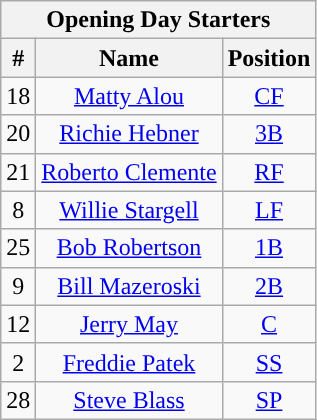<table class="wikitable" style="text-align:center">
<tr>
<th colspan="3">Opening Day Starters</th>
</tr>
<tr>
<th>#</th>
<th>Name</th>
<th>Position</th>
</tr>
<tr>
<td>18</td>
<td><a href='#'>Matty Alou</a></td>
<td><a href='#'>CF</a></td>
</tr>
<tr>
<td>20</td>
<td><a href='#'>Richie Hebner</a></td>
<td><a href='#'>3B</a></td>
</tr>
<tr>
<td>21</td>
<td><a href='#'>Roberto Clemente</a></td>
<td><a href='#'>RF</a></td>
</tr>
<tr>
<td>8</td>
<td><a href='#'>Willie Stargell</a></td>
<td><a href='#'>LF</a></td>
</tr>
<tr>
<td>25</td>
<td><a href='#'>Bob Robertson</a></td>
<td><a href='#'>1B</a></td>
</tr>
<tr>
<td>9</td>
<td><a href='#'>Bill Mazeroski</a></td>
<td><a href='#'>2B</a></td>
</tr>
<tr>
<td>12</td>
<td><a href='#'>Jerry May</a></td>
<td><a href='#'>C</a></td>
</tr>
<tr>
<td>2</td>
<td><a href='#'>Freddie Patek</a></td>
<td><a href='#'>SS</a></td>
</tr>
<tr>
<td>28</td>
<td><a href='#'>Steve Blass</a></td>
<td><a href='#'>SP</a></td>
</tr>
</table>
